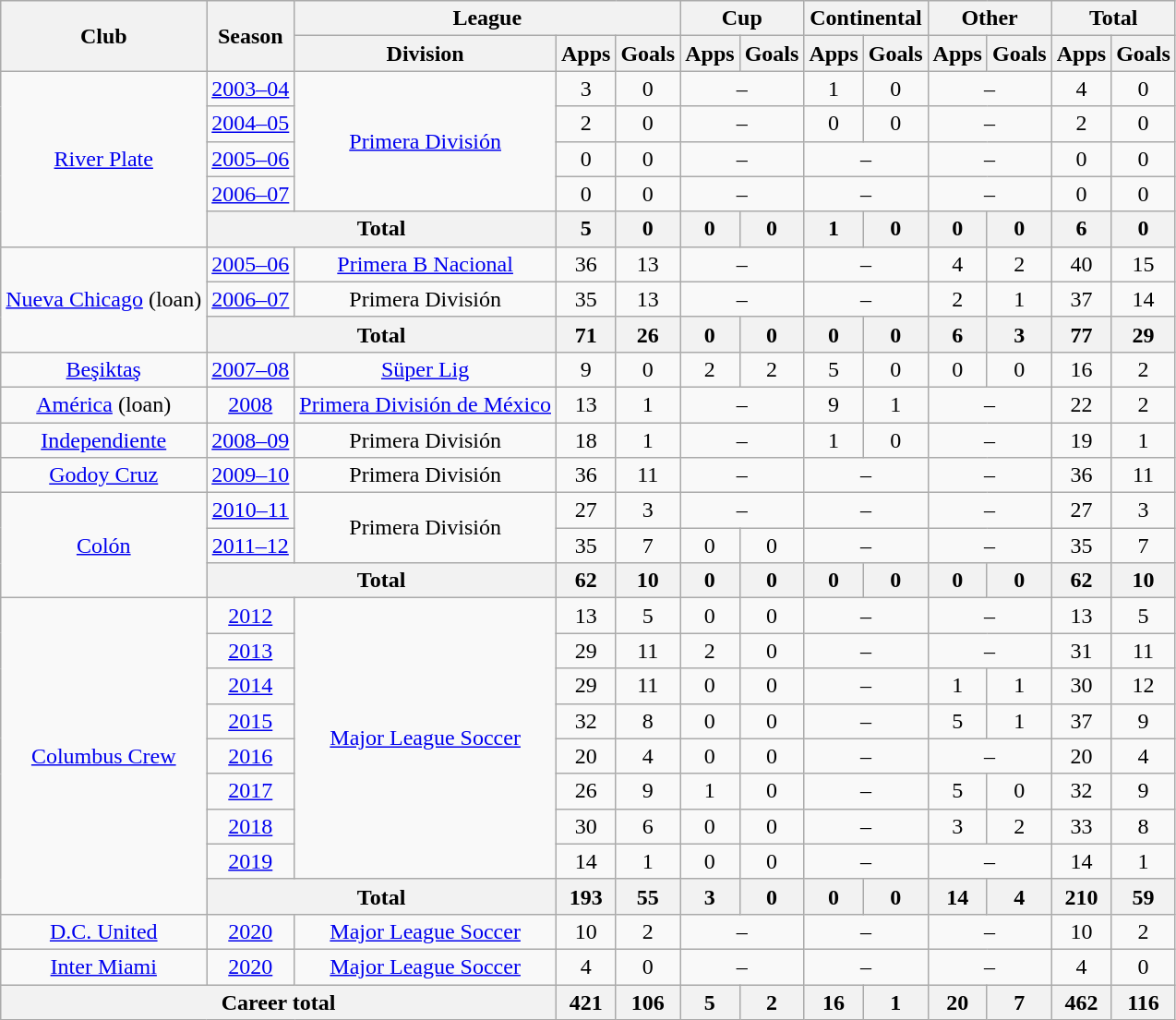<table class="wikitable" style="text-align: center;">
<tr>
<th rowspan="2">Club</th>
<th rowspan="2">Season</th>
<th colspan="3">League</th>
<th colspan="2">Cup</th>
<th colspan="2">Continental</th>
<th colspan="2">Other</th>
<th colspan="2">Total</th>
</tr>
<tr>
<th>Division</th>
<th>Apps</th>
<th>Goals</th>
<th>Apps</th>
<th>Goals</th>
<th>Apps</th>
<th>Goals</th>
<th>Apps</th>
<th>Goals</th>
<th>Apps</th>
<th>Goals</th>
</tr>
<tr>
<td rowspan="5"><a href='#'>River Plate</a></td>
<td><a href='#'>2003–04</a></td>
<td rowspan="4"><a href='#'>Primera División</a></td>
<td>3</td>
<td>0</td>
<td colspan="2">–</td>
<td>1</td>
<td>0</td>
<td colspan="2">–</td>
<td>4</td>
<td>0</td>
</tr>
<tr>
<td><a href='#'>2004–05</a></td>
<td>2</td>
<td>0</td>
<td colspan="2">–</td>
<td>0</td>
<td>0</td>
<td colspan="2">–</td>
<td>2</td>
<td>0</td>
</tr>
<tr>
<td><a href='#'>2005–06</a></td>
<td>0</td>
<td>0</td>
<td colspan="2">–</td>
<td colspan="2">–</td>
<td colspan="2">–</td>
<td>0</td>
<td>0</td>
</tr>
<tr>
<td><a href='#'>2006–07</a></td>
<td>0</td>
<td>0</td>
<td colspan="2">–</td>
<td colspan="2">–</td>
<td colspan="2">–</td>
<td>0</td>
<td>0</td>
</tr>
<tr>
<th colspan="2">Total</th>
<th>5</th>
<th>0</th>
<th>0</th>
<th>0</th>
<th>1</th>
<th>0</th>
<th>0</th>
<th>0</th>
<th>6</th>
<th>0</th>
</tr>
<tr>
<td rowspan="3"><a href='#'>Nueva Chicago</a> (loan)</td>
<td><a href='#'>2005–06</a></td>
<td><a href='#'>Primera B Nacional</a></td>
<td>36</td>
<td>13</td>
<td colspan="2">–</td>
<td colspan="2">–</td>
<td>4</td>
<td>2</td>
<td>40</td>
<td>15</td>
</tr>
<tr>
<td><a href='#'>2006–07</a></td>
<td>Primera División</td>
<td>35</td>
<td>13</td>
<td colspan="2">–</td>
<td colspan="2">–</td>
<td>2</td>
<td>1</td>
<td>37</td>
<td>14</td>
</tr>
<tr>
<th colspan="2">Total</th>
<th>71</th>
<th>26</th>
<th>0</th>
<th>0</th>
<th>0</th>
<th>0</th>
<th>6</th>
<th>3</th>
<th>77</th>
<th>29</th>
</tr>
<tr>
<td><a href='#'>Beşiktaş</a></td>
<td><a href='#'>2007–08</a></td>
<td><a href='#'>Süper Lig</a></td>
<td>9</td>
<td>0</td>
<td>2</td>
<td>2</td>
<td>5</td>
<td>0</td>
<td>0</td>
<td>0</td>
<td>16</td>
<td>2</td>
</tr>
<tr>
<td><a href='#'>América</a> (loan)</td>
<td><a href='#'>2008</a></td>
<td><a href='#'>Primera División de México</a></td>
<td>13</td>
<td>1</td>
<td colspan="2">–</td>
<td>9</td>
<td>1</td>
<td colspan="2">–</td>
<td>22</td>
<td>2</td>
</tr>
<tr>
<td><a href='#'>Independiente</a></td>
<td><a href='#'>2008–09</a></td>
<td>Primera División</td>
<td>18</td>
<td>1</td>
<td colspan="2">–</td>
<td>1</td>
<td>0</td>
<td colspan="2">–</td>
<td>19</td>
<td>1</td>
</tr>
<tr>
<td><a href='#'>Godoy Cruz</a></td>
<td><a href='#'>2009–10</a></td>
<td>Primera División</td>
<td>36</td>
<td>11</td>
<td colspan="2">–</td>
<td colspan="2">–</td>
<td colspan="2">–</td>
<td>36</td>
<td>11</td>
</tr>
<tr>
<td rowspan="3"><a href='#'>Colón</a></td>
<td><a href='#'>2010–11</a></td>
<td rowspan="2">Primera División</td>
<td>27</td>
<td>3</td>
<td colspan="2">–</td>
<td colspan="2">–</td>
<td colspan="2">–</td>
<td>27</td>
<td>3</td>
</tr>
<tr>
<td><a href='#'>2011–12</a></td>
<td>35</td>
<td>7</td>
<td>0</td>
<td>0</td>
<td colspan="2">–</td>
<td colspan="2">–</td>
<td>35</td>
<td>7</td>
</tr>
<tr>
<th colspan="2">Total</th>
<th>62</th>
<th>10</th>
<th>0</th>
<th>0</th>
<th>0</th>
<th>0</th>
<th>0</th>
<th>0</th>
<th>62</th>
<th>10</th>
</tr>
<tr>
<td rowspan="9"><a href='#'>Columbus Crew</a></td>
<td><a href='#'>2012</a></td>
<td rowspan="8"><a href='#'>Major League Soccer</a></td>
<td>13</td>
<td>5</td>
<td>0</td>
<td>0</td>
<td colspan="2">–</td>
<td colspan="2">–</td>
<td>13</td>
<td>5</td>
</tr>
<tr>
<td><a href='#'>2013</a></td>
<td>29</td>
<td>11</td>
<td>2</td>
<td>0</td>
<td colspan="2">–</td>
<td colspan="2">–</td>
<td>31</td>
<td>11</td>
</tr>
<tr>
<td><a href='#'>2014</a></td>
<td>29</td>
<td>11</td>
<td>0</td>
<td>0</td>
<td colspan="2">–</td>
<td>1</td>
<td>1</td>
<td>30</td>
<td>12</td>
</tr>
<tr>
<td><a href='#'>2015</a></td>
<td>32</td>
<td>8</td>
<td>0</td>
<td>0</td>
<td colspan="2">–</td>
<td>5</td>
<td>1</td>
<td>37</td>
<td>9</td>
</tr>
<tr>
<td><a href='#'>2016</a></td>
<td>20</td>
<td>4</td>
<td>0</td>
<td>0</td>
<td colspan="2">–</td>
<td colspan="2">–</td>
<td>20</td>
<td>4</td>
</tr>
<tr>
<td><a href='#'>2017</a></td>
<td>26</td>
<td>9</td>
<td>1</td>
<td>0</td>
<td colspan="2">–</td>
<td>5</td>
<td>0</td>
<td>32</td>
<td>9</td>
</tr>
<tr>
<td><a href='#'>2018</a></td>
<td>30</td>
<td>6</td>
<td>0</td>
<td>0</td>
<td colspan="2">–</td>
<td>3</td>
<td>2</td>
<td>33</td>
<td>8</td>
</tr>
<tr>
<td><a href='#'>2019</a></td>
<td>14</td>
<td>1</td>
<td>0</td>
<td>0</td>
<td colspan="2">–</td>
<td colspan="2">–</td>
<td>14</td>
<td>1</td>
</tr>
<tr>
<th colspan="2">Total</th>
<th>193</th>
<th>55</th>
<th>3</th>
<th>0</th>
<th>0</th>
<th>0</th>
<th>14</th>
<th>4</th>
<th>210</th>
<th>59</th>
</tr>
<tr>
<td><a href='#'>D.C. United</a></td>
<td><a href='#'>2020</a></td>
<td><a href='#'>Major League Soccer</a></td>
<td>10</td>
<td>2</td>
<td colspan="2">–</td>
<td colspan="2">–</td>
<td colspan="2">–</td>
<td>10</td>
<td>2</td>
</tr>
<tr>
<td><a href='#'>Inter Miami</a></td>
<td><a href='#'>2020</a></td>
<td><a href='#'>Major League Soccer</a></td>
<td>4</td>
<td>0</td>
<td colspan="2">–</td>
<td colspan="2">–</td>
<td colspan="2">–</td>
<td>4</td>
<td>0</td>
</tr>
<tr>
<th colspan="3">Career total</th>
<th>421</th>
<th>106</th>
<th>5</th>
<th>2</th>
<th>16</th>
<th>1</th>
<th>20</th>
<th>7</th>
<th>462</th>
<th>116</th>
</tr>
</table>
